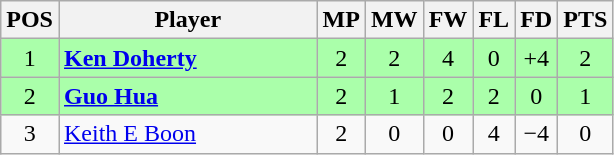<table class="wikitable" style="text-align: center;">
<tr>
<th width=20>POS</th>
<th width=165>Player</th>
<th width=20>MP</th>
<th width=20>MW</th>
<th width=20>FW</th>
<th width=20>FL</th>
<th width=20>FD</th>
<th width=20>PTS</th>
</tr>
<tr style="background:#aaffaa;">
<td>1</td>
<td style="text-align:left;"> <strong><a href='#'>Ken Doherty</a></strong></td>
<td>2</td>
<td>2</td>
<td>4</td>
<td>0</td>
<td>+4</td>
<td>2</td>
</tr>
<tr style="background:#aaffaa;">
<td>2</td>
<td style="text-align:left;"> <strong><a href='#'>Guo Hua</a></strong></td>
<td>2</td>
<td>1</td>
<td>2</td>
<td>2</td>
<td>0</td>
<td>1</td>
</tr>
<tr>
<td>3</td>
<td style="text-align:left;"> <a href='#'>Keith E Boon</a></td>
<td>2</td>
<td>0</td>
<td>0</td>
<td>4</td>
<td>−4</td>
<td>0</td>
</tr>
</table>
